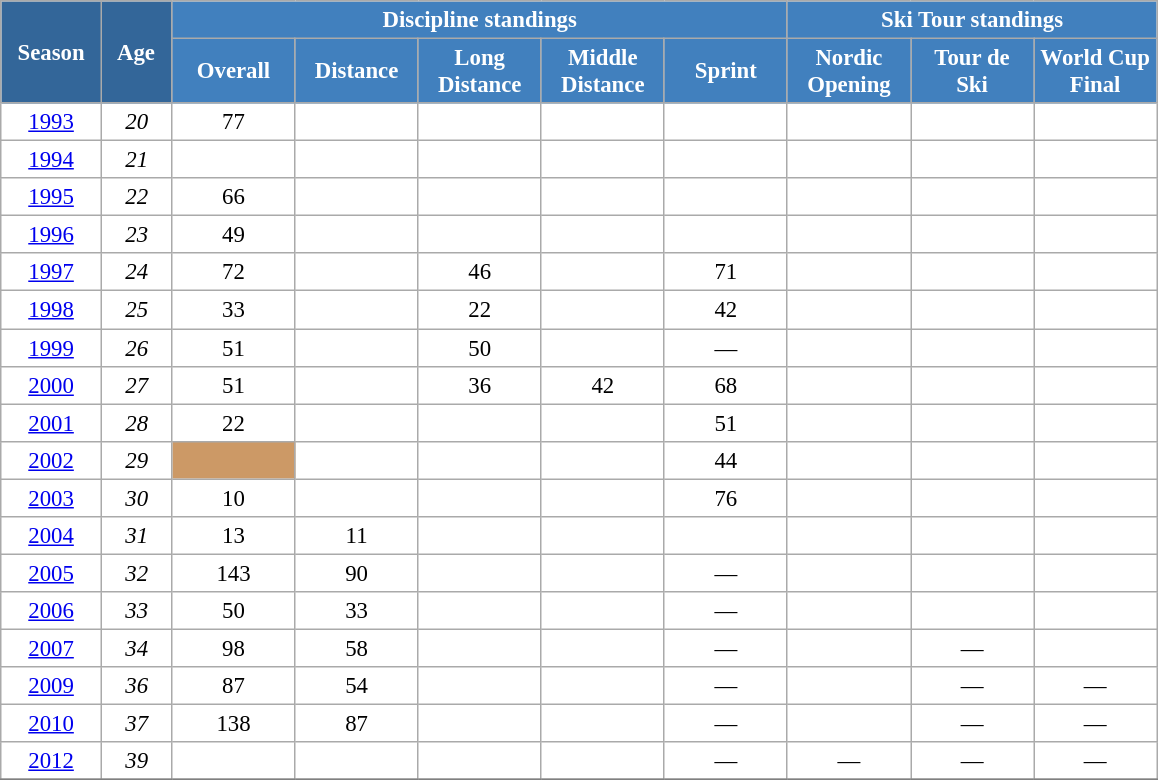<table class="wikitable" style="font-size:95%; text-align:center; border:grey solid 1px; border-collapse:collapse; background:#ffffff;">
<tr>
<th style="background-color:#369; color:white; width:60px;" rowspan="2"> Season </th>
<th style="background-color:#369; color:white; width:40px;" rowspan="2"> Age </th>
<th style="background-color:#4180be; color:white;" colspan="5">Discipline standings</th>
<th style="background-color:#4180be; color:white;" colspan="3">Ski Tour standings</th>
</tr>
<tr>
<th style="background-color:#4180be; color:white; width:75px;">Overall</th>
<th style="background-color:#4180be; color:white; width:75px;">Distance</th>
<th style="background-color:#4180be; color:white; width:75px;">Long Distance</th>
<th style="background-color:#4180be; color:white; width:75px;">Middle Distance</th>
<th style="background-color:#4180be; color:white; width:75px;">Sprint</th>
<th style="background-color:#4180be; color:white; width:75px;">Nordic<br>Opening</th>
<th style="background-color:#4180be; color:white; width:75px;">Tour de<br>Ski</th>
<th style="background-color:#4180be; color:white; width:75px;">World Cup<br>Final</th>
</tr>
<tr>
<td><a href='#'>1993</a></td>
<td><em>20</em></td>
<td>77</td>
<td></td>
<td></td>
<td></td>
<td></td>
<td></td>
<td></td>
<td></td>
</tr>
<tr>
<td><a href='#'>1994</a></td>
<td><em>21</em></td>
<td></td>
<td></td>
<td></td>
<td></td>
<td></td>
<td></td>
<td></td>
<td></td>
</tr>
<tr>
<td><a href='#'>1995</a></td>
<td><em>22</em></td>
<td>66</td>
<td></td>
<td></td>
<td></td>
<td></td>
<td></td>
<td></td>
<td></td>
</tr>
<tr>
<td><a href='#'>1996</a></td>
<td><em>23</em></td>
<td>49</td>
<td></td>
<td></td>
<td></td>
<td></td>
<td></td>
<td></td>
<td></td>
</tr>
<tr>
<td><a href='#'>1997</a></td>
<td><em>24</em></td>
<td>72</td>
<td></td>
<td>46</td>
<td></td>
<td>71</td>
<td></td>
<td></td>
<td></td>
</tr>
<tr>
<td><a href='#'>1998</a></td>
<td><em>25</em></td>
<td>33</td>
<td></td>
<td>22</td>
<td></td>
<td>42</td>
<td></td>
<td></td>
<td></td>
</tr>
<tr>
<td><a href='#'>1999</a></td>
<td><em>26</em></td>
<td>51</td>
<td></td>
<td>50</td>
<td></td>
<td>—</td>
<td></td>
<td></td>
<td></td>
</tr>
<tr>
<td><a href='#'>2000</a></td>
<td><em>27</em></td>
<td>51</td>
<td></td>
<td>36</td>
<td>42</td>
<td>68</td>
<td></td>
<td></td>
<td></td>
</tr>
<tr>
<td><a href='#'>2001</a></td>
<td><em>28</em></td>
<td>22</td>
<td></td>
<td></td>
<td></td>
<td>51</td>
<td></td>
<td></td>
<td></td>
</tr>
<tr>
<td><a href='#'>2002</a></td>
<td><em>29</em></td>
<td style="background:#c96;"></td>
<td></td>
<td></td>
<td></td>
<td>44</td>
<td></td>
<td></td>
<td></td>
</tr>
<tr>
<td><a href='#'>2003</a></td>
<td><em>30</em></td>
<td>10</td>
<td></td>
<td></td>
<td></td>
<td>76</td>
<td></td>
<td></td>
<td></td>
</tr>
<tr>
<td><a href='#'>2004</a></td>
<td><em>31</em></td>
<td>13</td>
<td>11</td>
<td></td>
<td></td>
<td></td>
<td></td>
<td></td>
<td></td>
</tr>
<tr>
<td><a href='#'>2005</a></td>
<td><em>32</em></td>
<td>143</td>
<td>90</td>
<td></td>
<td></td>
<td>—</td>
<td></td>
<td></td>
<td></td>
</tr>
<tr>
<td><a href='#'>2006</a></td>
<td><em>33</em></td>
<td>50</td>
<td>33</td>
<td></td>
<td></td>
<td>—</td>
<td></td>
<td></td>
<td></td>
</tr>
<tr>
<td><a href='#'>2007</a></td>
<td><em>34</em></td>
<td>98</td>
<td>58</td>
<td></td>
<td></td>
<td>—</td>
<td></td>
<td>—</td>
<td></td>
</tr>
<tr>
<td><a href='#'>2009</a></td>
<td><em>36</em></td>
<td>87</td>
<td>54</td>
<td></td>
<td></td>
<td>—</td>
<td></td>
<td>—</td>
<td>—</td>
</tr>
<tr>
<td><a href='#'>2010</a></td>
<td><em>37</em></td>
<td>138</td>
<td>87</td>
<td></td>
<td></td>
<td>—</td>
<td></td>
<td>—</td>
<td>—</td>
</tr>
<tr>
<td><a href='#'>2012</a></td>
<td><em>39</em></td>
<td></td>
<td></td>
<td></td>
<td></td>
<td>—</td>
<td>—</td>
<td>—</td>
<td>—</td>
</tr>
<tr>
</tr>
</table>
